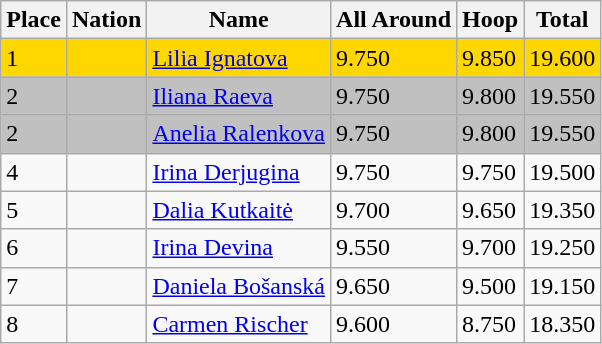<table class="wikitable">
<tr>
<th>Place</th>
<th>Nation</th>
<th>Name</th>
<th>All Around</th>
<th>Hoop</th>
<th>Total</th>
</tr>
<tr bgcolor=gold>
<td>1</td>
<td></td>
<td><a href='#'>Lilia Ignatova</a></td>
<td>9.750</td>
<td>9.850</td>
<td>19.600</td>
</tr>
<tr bgcolor=silver>
<td>2</td>
<td></td>
<td><a href='#'>Iliana Raeva</a></td>
<td>9.750</td>
<td>9.800</td>
<td>19.550</td>
</tr>
<tr bgcolor=silver>
<td>2</td>
<td></td>
<td><a href='#'>Anelia Ralenkova</a></td>
<td>9.750</td>
<td>9.800</td>
<td>19.550</td>
</tr>
<tr>
<td>4</td>
<td></td>
<td><a href='#'>Irina Derjugina</a></td>
<td>9.750</td>
<td>9.750</td>
<td>19.500</td>
</tr>
<tr>
<td>5</td>
<td></td>
<td><a href='#'>Dalia Kutkaitė</a></td>
<td>9.700</td>
<td>9.650</td>
<td>19.350</td>
</tr>
<tr>
<td>6</td>
<td></td>
<td><a href='#'>Irina Devina</a></td>
<td>9.550</td>
<td>9.700</td>
<td>19.250</td>
</tr>
<tr>
<td>7</td>
<td></td>
<td><a href='#'>Daniela Bošanská</a></td>
<td>9.650</td>
<td>9.500</td>
<td>19.150</td>
</tr>
<tr>
<td>8</td>
<td></td>
<td><a href='#'>Carmen Rischer</a></td>
<td>9.600</td>
<td>8.750</td>
<td>18.350</td>
</tr>
</table>
